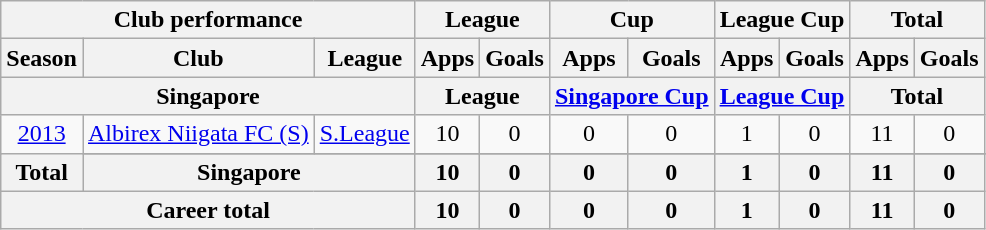<table class="wikitable" style="text-align:center">
<tr>
<th colspan=3>Club performance</th>
<th colspan=2>League</th>
<th colspan=2>Cup</th>
<th colspan=2>League Cup</th>
<th colspan=2>Total</th>
</tr>
<tr>
<th>Season</th>
<th>Club</th>
<th>League</th>
<th>Apps</th>
<th>Goals</th>
<th>Apps</th>
<th>Goals</th>
<th>Apps</th>
<th>Goals</th>
<th>Apps</th>
<th>Goals</th>
</tr>
<tr>
<th colspan=3>Singapore</th>
<th colspan=2>League</th>
<th colspan=2><a href='#'>Singapore Cup</a></th>
<th colspan=2><a href='#'>League Cup</a></th>
<th colspan=2>Total</th>
</tr>
<tr>
<td><a href='#'>2013</a></td>
<td rowspan="1"><a href='#'>Albirex Niigata FC (S)</a></td>
<td rowspan="1"><a href='#'>S.League</a></td>
<td>10</td>
<td>0</td>
<td>0</td>
<td>0</td>
<td>1</td>
<td>0</td>
<td>11</td>
<td>0</td>
</tr>
<tr>
<th rowspan=2>Total</th>
</tr>
<tr>
<th colspan=2>Singapore</th>
<th>10</th>
<th>0</th>
<th>0</th>
<th>0</th>
<th>1</th>
<th>0</th>
<th>11</th>
<th>0</th>
</tr>
<tr>
<th colspan=3>Career total</th>
<th>10</th>
<th>0</th>
<th>0</th>
<th>0</th>
<th>1</th>
<th>0</th>
<th>11</th>
<th>0</th>
</tr>
</table>
